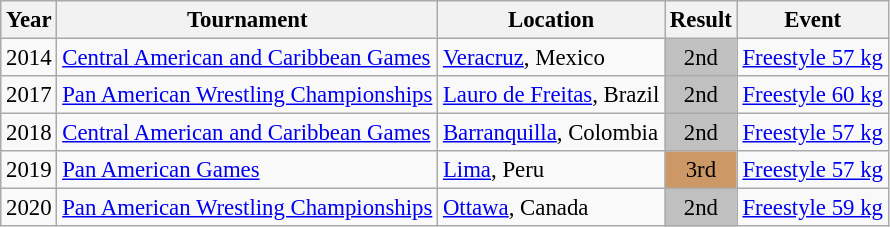<table class="wikitable" style="font-size:95%;">
<tr>
<th>Year</th>
<th>Tournament</th>
<th>Location</th>
<th>Result</th>
<th>Event</th>
</tr>
<tr>
<td>2014</td>
<td><a href='#'>Central American and Caribbean Games</a></td>
<td> <a href='#'>Veracruz</a>, Mexico</td>
<td align="center" bgcolor="silver">2nd</td>
<td><a href='#'>Freestyle 57 kg</a></td>
</tr>
<tr>
<td>2017</td>
<td><a href='#'>Pan American Wrestling Championships</a></td>
<td> <a href='#'>Lauro de Freitas</a>, Brazil</td>
<td align="center" bgcolor="silver">2nd</td>
<td><a href='#'>Freestyle 60 kg</a></td>
</tr>
<tr>
<td>2018</td>
<td><a href='#'>Central American and Caribbean Games</a></td>
<td> <a href='#'>Barranquilla</a>, Colombia</td>
<td align="center" bgcolor="silver">2nd</td>
<td><a href='#'>Freestyle 57 kg</a></td>
</tr>
<tr>
<td>2019</td>
<td><a href='#'>Pan American Games</a></td>
<td> <a href='#'>Lima</a>, Peru</td>
<td align="center" bgcolor="cc9966">3rd</td>
<td><a href='#'>Freestyle 57 kg</a></td>
</tr>
<tr>
<td>2020</td>
<td><a href='#'>Pan American Wrestling Championships</a></td>
<td> <a href='#'>Ottawa</a>, Canada</td>
<td align="center" bgcolor="silver">2nd</td>
<td><a href='#'>Freestyle 59 kg</a></td>
</tr>
</table>
